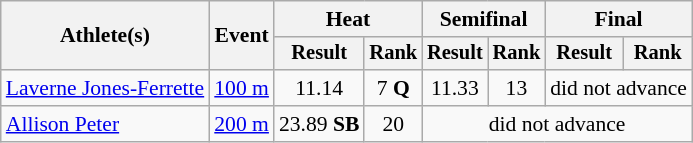<table class="wikitable" style="font-size:90%">
<tr>
<th rowspan=2>Athlete(s)</th>
<th rowspan=2>Event</th>
<th colspan=2>Heat</th>
<th colspan=2>Semifinal</th>
<th colspan=2>Final</th>
</tr>
<tr style="font-size:95%">
<th>Result</th>
<th>Rank</th>
<th>Result</th>
<th>Rank</th>
<th>Result</th>
<th>Rank</th>
</tr>
<tr align=center>
<td align=left><a href='#'>Laverne Jones-Ferrette</a></td>
<td align=left><a href='#'>100 m</a></td>
<td>11.14</td>
<td>7 <strong>Q</strong></td>
<td>11.33</td>
<td>13</td>
<td colspan="2">did not advance</td>
</tr>
<tr align=center>
<td align=left><a href='#'>Allison Peter</a></td>
<td align=left><a href='#'>200 m</a></td>
<td>23.89 <strong>SB</strong></td>
<td>20</td>
<td colspan="4">did not advance</td>
</tr>
</table>
